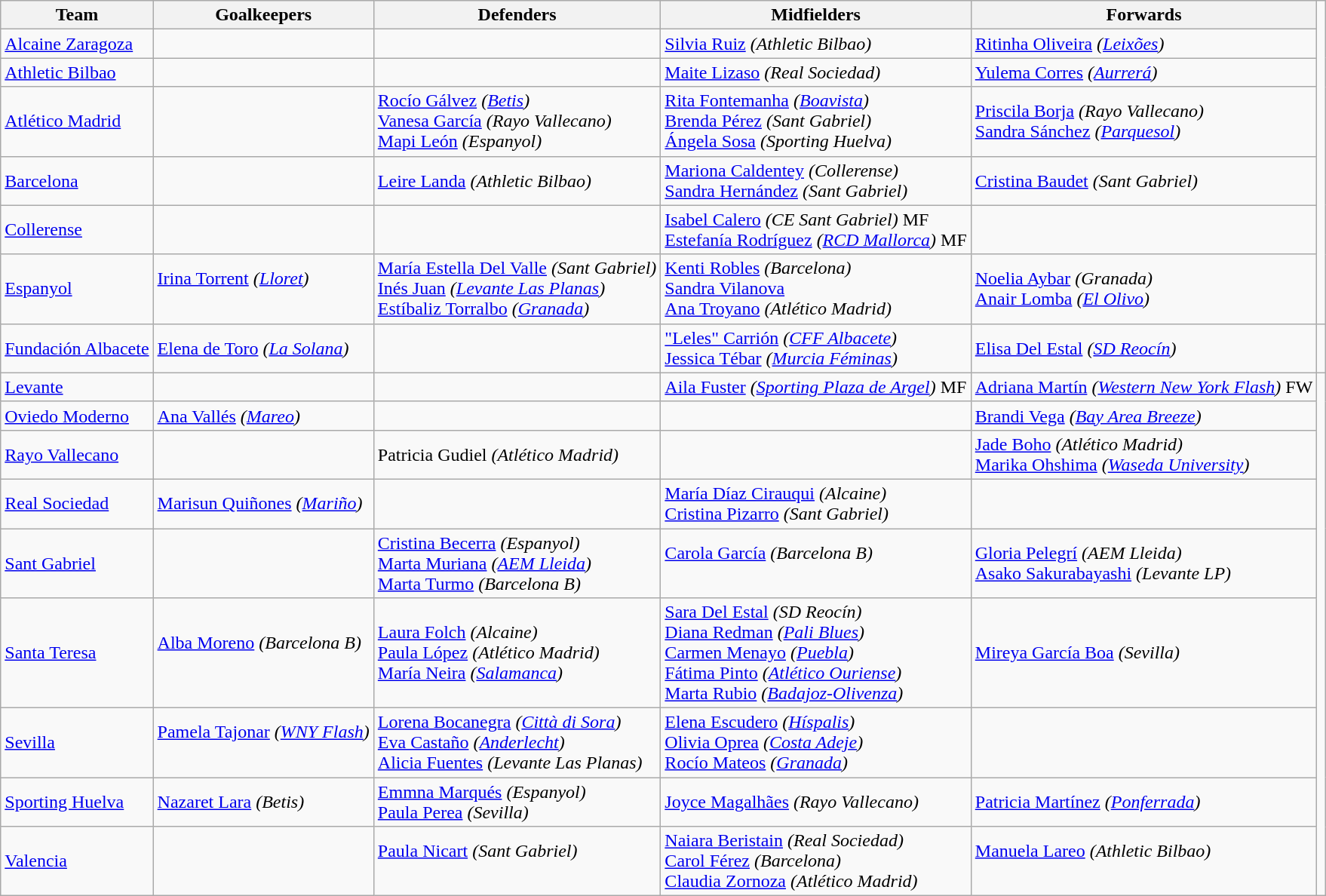<table class="wikitable">
<tr>
<th>Team</th>
<th>Goalkeepers</th>
<th>Defenders</th>
<th>Midfielders</th>
<th>Forwards</th>
</tr>
<tr>
<td><a href='#'>Alcaine Zaragoza</a></td>
<td></td>
<td></td>
<td> <a href='#'>Silvia Ruiz</a> <em>(Athletic Bilbao)</em></td>
<td> <a href='#'>Ritinha Oliveira</a> <em>(<a href='#'>Leixões</a>)</em></td>
</tr>
<tr>
<td><a href='#'>Athletic Bilbao</a></td>
<td></td>
<td></td>
<td> <a href='#'>Maite Lizaso</a> <em>(Real Sociedad)</em></td>
<td> <a href='#'>Yulema Corres</a> <em>(<a href='#'>Aurrerá</a>)</em></td>
</tr>
<tr>
<td><a href='#'>Atlético Madrid</a></td>
<td></td>
<td> <a href='#'>Rocío Gálvez</a> <em>(<a href='#'>Betis</a>)</em><br> <a href='#'>Vanesa García</a> <em>(Rayo Vallecano)</em><br> <a href='#'>Mapi León</a> <em>(Espanyol)</em></td>
<td> <a href='#'>Rita Fontemanha</a> <em>(<a href='#'>Boavista</a>)</em><br> <a href='#'>Brenda Pérez</a> <em>(Sant Gabriel)</em><br> <a href='#'>Ángela Sosa</a> <em>(Sporting Huelva)</em></td>
<td> <a href='#'>Priscila Borja</a> <em>(Rayo Vallecano)</em><br> <a href='#'>Sandra Sánchez</a> <em>(<a href='#'>Parquesol</a>)</em><br></td>
</tr>
<tr>
<td><a href='#'>Barcelona</a></td>
<td></td>
<td> <a href='#'>Leire Landa</a> <em>(Athletic Bilbao)</em><br></td>
<td> <a href='#'>Mariona Caldentey</a> <em>(Collerense)</em><br> <a href='#'>Sandra Hernández</a> <em>(Sant Gabriel)</em></td>
<td> <a href='#'>Cristina Baudet</a> <em>(Sant Gabriel)</em><br></td>
</tr>
<tr>
<td><a href='#'>Collerense</a></td>
<td></td>
<td></td>
<td> <a href='#'>Isabel Calero</a> <em>(CE Sant Gabriel)</em> MF <br>  <a href='#'>Estefanía Rodríguez</a> <em>(<a href='#'>RCD Mallorca</a>)</em> MF</td>
<td></td>
</tr>
<tr>
<td><a href='#'>Espanyol</a></td>
<td> <a href='#'>Irina Torrent</a> <em>(<a href='#'>Lloret</a>)</em><br><br></td>
<td> <a href='#'>María Estella Del Valle</a> <em>(Sant Gabriel)</em><br> <a href='#'>Inés Juan</a> <em>(<a href='#'>Levante Las Planas</a>)</em><br> <a href='#'>Estíbaliz Torralbo</a> <em>(<a href='#'>Granada</a>)</em></td>
<td> <a href='#'>Kenti Robles</a> <em>(Barcelona)</em><br> <a href='#'>Sandra Vilanova</a><br> <a href='#'>Ana Troyano</a> <em>(Atlético Madrid)</em><br></td>
<td> <a href='#'>Noelia Aybar</a> <em>(Granada)</em><br> <a href='#'>Anair Lomba</a> <em>(<a href='#'>El Olivo</a>)</em><br></td>
</tr>
<tr>
<td><a href='#'>Fundación Albacete</a></td>
<td> <a href='#'>Elena de Toro</a> <em>(<a href='#'>La Solana</a>)</em><br></td>
<td></td>
<td> <a href='#'>"Leles" Carrión</a> <em>(<a href='#'>CFF Albacete</a>)</em><br> <a href='#'>Jessica Tébar</a> <em>(<a href='#'>Murcia Féminas</a>)</em></td>
<td> <a href='#'>Elisa Del Estal</a> <em>(<a href='#'>SD Reocín</a>)</em></td>
<td></td>
</tr>
<tr>
<td><a href='#'>Levante</a></td>
<td></td>
<td></td>
<td> <a href='#'>Aila Fuster</a> <em>(<a href='#'>Sporting Plaza de Argel</a>)</em> MF</td>
<td> <a href='#'>Adriana Martín</a> <em>(<a href='#'>Western New York Flash</a>)</em> FW</td>
</tr>
<tr>
<td><a href='#'>Oviedo Moderno</a></td>
<td> <a href='#'>Ana Vallés</a> <em>(<a href='#'>Mareo</a>)</em></td>
<td></td>
<td></td>
<td> <a href='#'>Brandi Vega</a> <em>(<a href='#'>Bay Area Breeze</a>)</em></td>
</tr>
<tr>
<td><a href='#'>Rayo Vallecano</a></td>
<td></td>
<td> Patricia Gudiel <em>(Atlético Madrid)</em> </td>
<td></td>
<td> <a href='#'>Jade Boho</a> <em>(Atlético Madrid)</em> <br>  <a href='#'>Marika Ohshima</a> <em>(<a href='#'>Waseda University</a>)</em></td>
</tr>
<tr>
<td><a href='#'>Real Sociedad</a></td>
<td> <a href='#'>Marisun Quiñones</a> <em>(<a href='#'>Mariño</a>)</em><br></td>
<td></td>
<td> <a href='#'>María Díaz Cirauqui</a> <em>(Alcaine)</em><br> <a href='#'>Cristina Pizarro</a> <em>(Sant Gabriel)</em></td>
<td></td>
</tr>
<tr>
<td><a href='#'>Sant Gabriel</a></td>
<td></td>
<td> <a href='#'>Cristina Becerra</a> <em>(Espanyol)</em><br> <a href='#'>Marta Muriana</a> <em>(<a href='#'>AEM Lleida</a>)</em><br> <a href='#'>Marta Turmo</a> <em>(Barcelona B)</em></td>
<td> <a href='#'>Carola García</a> <em>(Barcelona B)</em><br><br></td>
<td> <a href='#'>Gloria Pelegrí</a> <em>(AEM Lleida)</em><br> <a href='#'>Asako Sakurabayashi</a> <em>(Levante LP)</em><br></td>
</tr>
<tr>
<td><a href='#'>Santa Teresa</a></td>
<td> <a href='#'>Alba Moreno</a> <em>(Barcelona B)</em><br><br></td>
<td> <a href='#'>Laura Folch</a> <em>(Alcaine)</em> <br> <a href='#'>Paula López</a> <em>(Atlético Madrid)</em><br> <a href='#'>María Neira</a> <em>(<a href='#'>Salamanca</a>)</em></td>
<td> <a href='#'>Sara Del Estal</a> <em>(SD Reocín)</em> <br>  <a href='#'>Diana Redman</a> <em>(<a href='#'>Pali Blues</a>)</em> <br> <a href='#'>Carmen Menayo</a> <em>(<a href='#'>Puebla</a>)</em> <br>  <a href='#'>Fátima Pinto</a> <em>(<a href='#'>Atlético Ouriense</a>)</em><br> <a href='#'>Marta Rubio</a> <em>(<a href='#'>Badajoz-Olivenza</a>)</em><br></td>
<td> <a href='#'>Mireya García Boa</a> <em>(Sevilla)</em><br></td>
</tr>
<tr>
<td><a href='#'>Sevilla</a></td>
<td> <a href='#'>Pamela Tajonar</a> <em>(<a href='#'>WNY Flash</a>)</em><br><br></td>
<td> <a href='#'>Lorena Bocanegra</a> <em>(<a href='#'>Città di Sora</a>)</em><br> <a href='#'>Eva Castaño</a> <em>(<a href='#'>Anderlecht</a>)</em><br> <a href='#'>Alicia Fuentes</a> <em>(Levante Las Planas)</em></td>
<td> <a href='#'>Elena Escudero</a> <em>(<a href='#'>Híspalis</a>)</em><br> <a href='#'>Olivia Oprea</a> <em>(<a href='#'>Costa Adeje</a>)</em><br> <a href='#'>Rocío Mateos</a> <em>(<a href='#'>Granada</a>)</em></td>
<td></td>
</tr>
<tr>
<td><a href='#'>Sporting Huelva</a></td>
<td> <a href='#'>Nazaret Lara</a> <em>(Betis)</em><br></td>
<td> <a href='#'>Emmna Marqués</a> <em>(Espanyol)</em><br> <a href='#'>Paula Perea</a> <em>(Sevilla)</em></td>
<td> <a href='#'>Joyce Magalhães</a> <em>(Rayo Vallecano)</em><br></td>
<td> <a href='#'>Patricia Martínez</a> <em>(<a href='#'>Ponferrada</a>)</em><br></td>
</tr>
<tr>
<td><a href='#'>Valencia</a></td>
<td></td>
<td> <a href='#'>Paula Nicart</a> <em>(Sant Gabriel)</em><br><br></td>
<td> <a href='#'>Naiara Beristain</a> <em>(Real Sociedad)</em><br> <a href='#'>Carol Férez</a> <em>(Barcelona)</em><br> <a href='#'>Claudia Zornoza</a> <em>(Atlético Madrid)</em></td>
<td> <a href='#'>Manuela Lareo</a> <em>(Athletic Bilbao)</em><br><br></td>
</tr>
</table>
